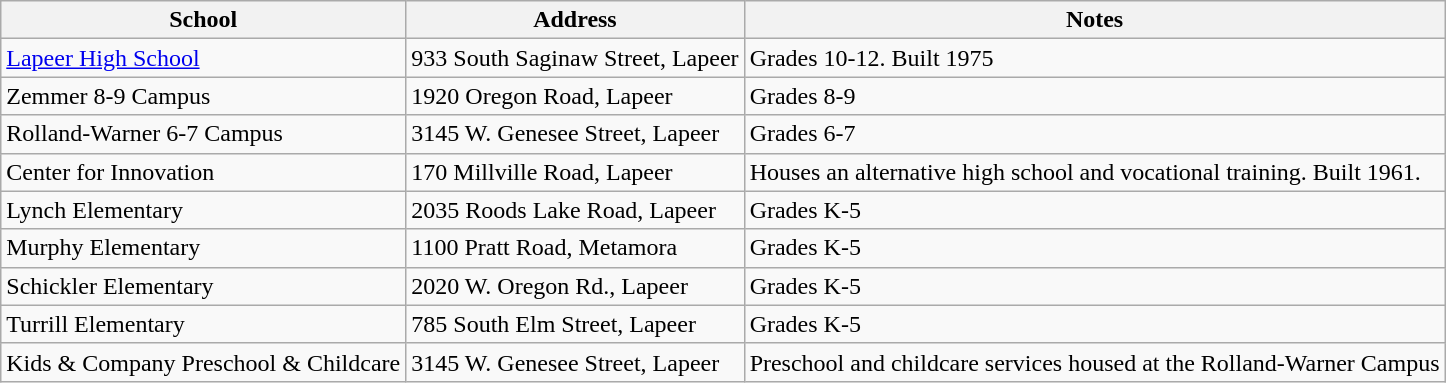<table class="wikitable">
<tr>
<th>School</th>
<th>Address</th>
<th>Notes</th>
</tr>
<tr>
<td><a href='#'>Lapeer High School</a></td>
<td>933 South Saginaw Street, Lapeer</td>
<td>Grades 10-12. Built 1975</td>
</tr>
<tr>
<td>Zemmer 8-9 Campus</td>
<td>1920 Oregon Road, Lapeer</td>
<td>Grades 8-9</td>
</tr>
<tr>
<td>Rolland-Warner 6-7 Campus</td>
<td>3145 W. Genesee Street, Lapeer</td>
<td>Grades 6-7</td>
</tr>
<tr>
<td>Center for Innovation</td>
<td>170 Millville Road, Lapeer</td>
<td>Houses an alternative high school and vocational training. Built 1961.</td>
</tr>
<tr>
<td>Lynch Elementary</td>
<td>2035 Roods Lake Road, Lapeer</td>
<td>Grades K-5</td>
</tr>
<tr>
<td>Murphy Elementary</td>
<td>1100 Pratt Road, Metamora</td>
<td>Grades K-5</td>
</tr>
<tr>
<td>Schickler Elementary</td>
<td>2020 W. Oregon Rd., Lapeer</td>
<td>Grades K-5</td>
</tr>
<tr>
<td>Turrill Elementary</td>
<td>785 South Elm Street, Lapeer</td>
<td>Grades K-5</td>
</tr>
<tr>
<td>Kids & Company Preschool & Childcare</td>
<td>3145 W. Genesee Street, Lapeer</td>
<td>Preschool and childcare services housed at the Rolland-Warner Campus</td>
</tr>
</table>
